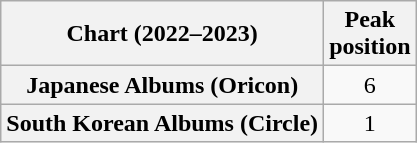<table class="wikitable sortable plainrowheaders" style="text-align:center">
<tr>
<th scope="col">Chart (2022–2023)</th>
<th scope="col">Peak<br>position</th>
</tr>
<tr>
<th scope="row">Japanese Albums (Oricon)</th>
<td>6</td>
</tr>
<tr>
<th scope="row">South Korean Albums (Circle)</th>
<td>1</td>
</tr>
</table>
